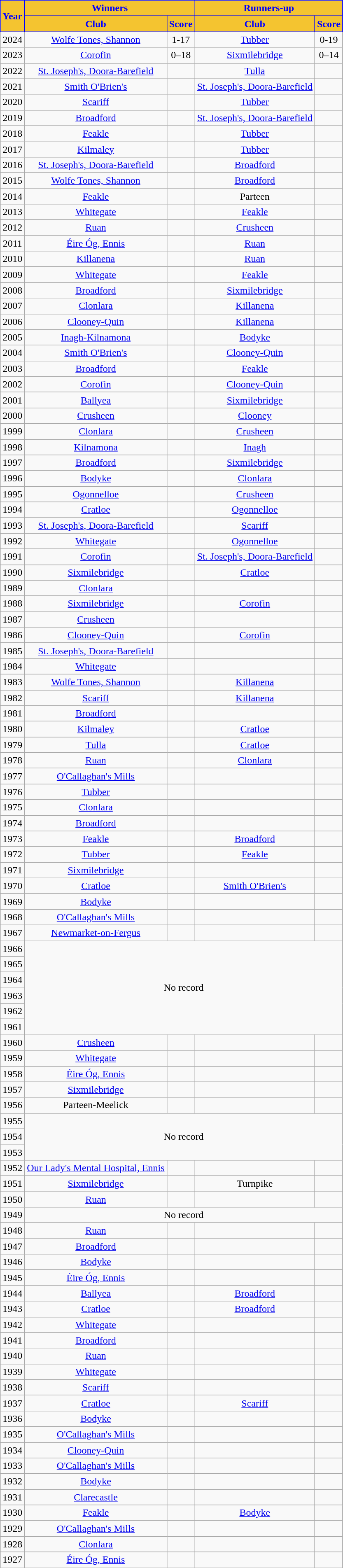<table class="wikitable sortable" style="text-align:center;">
<tr>
<th rowspan="2" style="background:#F4C430;color:blue;border:1px solid blue ">Year</th>
<th colspan="2" style="background:#F4C430;color:blue;border:1px solid blue ">Winners</th>
<th colspan="2" style="background:#F4C430;color:blue;border:1px solid blue ">Runners-up</th>
</tr>
<tr>
<th style="background:#F4C430;color:blue;border:1px solid blue ">Club</th>
<th style="background:#F4C430;color:blue;border:1px solid blue ">Score</th>
<th style="background:#F4C430;color:blue;border:1px solid blue ">Club</th>
<th style="background:#F4C430;color:blue;border:1px solid blue ">Score</th>
</tr>
<tr>
<td>2024</td>
<td><a href='#'>Wolfe Tones, Shannon</a></td>
<td>1-17</td>
<td><a href='#'>Tubber</a></td>
<td>0-19</td>
</tr>
<tr>
<td>2023</td>
<td><a href='#'>Corofin</a></td>
<td>0–18</td>
<td><a href='#'>Sixmilebridge</a></td>
<td>0–14</td>
</tr>
<tr>
<td>2022</td>
<td><a href='#'>St. Joseph's, Doora-Barefield</a></td>
<td></td>
<td><a href='#'>Tulla</a></td>
<td></td>
</tr>
<tr>
<td>2021</td>
<td><a href='#'>Smith O'Brien's</a></td>
<td></td>
<td><a href='#'>St. Joseph's, Doora-Barefield</a></td>
<td></td>
</tr>
<tr>
<td>2020</td>
<td><a href='#'>Scariff</a></td>
<td></td>
<td><a href='#'>Tubber</a></td>
<td></td>
</tr>
<tr>
<td>2019</td>
<td><a href='#'>Broadford</a></td>
<td></td>
<td><a href='#'>St. Joseph's, Doora-Barefield</a></td>
<td></td>
</tr>
<tr>
<td>2018</td>
<td><a href='#'>Feakle</a></td>
<td></td>
<td><a href='#'>Tubber</a></td>
<td></td>
</tr>
<tr>
<td>2017</td>
<td><a href='#'>Kilmaley</a></td>
<td></td>
<td><a href='#'>Tubber</a></td>
<td></td>
</tr>
<tr>
<td>2016</td>
<td><a href='#'>St. Joseph's, Doora-Barefield</a></td>
<td></td>
<td><a href='#'>Broadford</a></td>
<td></td>
</tr>
<tr>
<td>2015</td>
<td><a href='#'>Wolfe Tones, Shannon</a></td>
<td></td>
<td><a href='#'>Broadford</a></td>
<td></td>
</tr>
<tr>
<td>2014</td>
<td><a href='#'>Feakle</a></td>
<td></td>
<td>Parteen</td>
<td></td>
</tr>
<tr>
<td>2013</td>
<td><a href='#'>Whitegate</a></td>
<td></td>
<td><a href='#'>Feakle</a></td>
<td></td>
</tr>
<tr>
<td>2012</td>
<td><a href='#'>Ruan</a></td>
<td></td>
<td><a href='#'>Crusheen</a></td>
<td></td>
</tr>
<tr>
<td>2011</td>
<td><a href='#'>Éire Óg, Ennis</a></td>
<td></td>
<td><a href='#'>Ruan</a></td>
<td></td>
</tr>
<tr>
<td>2010</td>
<td><a href='#'>Killanena</a></td>
<td></td>
<td><a href='#'>Ruan</a></td>
<td></td>
</tr>
<tr>
<td>2009</td>
<td><a href='#'>Whitegate</a></td>
<td></td>
<td><a href='#'>Feakle</a></td>
<td></td>
</tr>
<tr>
<td>2008</td>
<td><a href='#'>Broadford</a></td>
<td></td>
<td><a href='#'>Sixmilebridge</a></td>
<td></td>
</tr>
<tr>
<td>2007</td>
<td><a href='#'>Clonlara</a></td>
<td></td>
<td><a href='#'>Killanena</a></td>
<td></td>
</tr>
<tr>
<td>2006</td>
<td><a href='#'>Clooney-Quin</a></td>
<td></td>
<td><a href='#'>Killanena</a></td>
<td></td>
</tr>
<tr>
<td>2005</td>
<td><a href='#'>Inagh-Kilnamona</a></td>
<td></td>
<td><a href='#'>Bodyke</a></td>
<td></td>
</tr>
<tr>
<td>2004</td>
<td><a href='#'>Smith O'Brien's</a></td>
<td></td>
<td><a href='#'>Clooney-Quin</a></td>
<td></td>
</tr>
<tr>
<td>2003</td>
<td><a href='#'>Broadford</a></td>
<td></td>
<td><a href='#'>Feakle</a></td>
<td></td>
</tr>
<tr>
<td>2002</td>
<td><a href='#'>Corofin</a></td>
<td></td>
<td><a href='#'>Clooney-Quin</a></td>
<td></td>
</tr>
<tr>
<td>2001</td>
<td><a href='#'>Ballyea</a></td>
<td></td>
<td><a href='#'>Sixmilebridge</a></td>
<td></td>
</tr>
<tr>
<td>2000</td>
<td><a href='#'>Crusheen</a></td>
<td></td>
<td><a href='#'>Clooney</a></td>
<td></td>
</tr>
<tr>
<td>1999</td>
<td><a href='#'>Clonlara</a></td>
<td></td>
<td><a href='#'>Crusheen</a></td>
<td></td>
</tr>
<tr>
<td>1998</td>
<td><a href='#'>Kilnamona</a></td>
<td></td>
<td><a href='#'>Inagh</a></td>
<td></td>
</tr>
<tr>
<td>1997</td>
<td><a href='#'>Broadford</a></td>
<td></td>
<td><a href='#'>Sixmilebridge</a></td>
<td></td>
</tr>
<tr>
<td>1996</td>
<td><a href='#'>Bodyke</a></td>
<td></td>
<td><a href='#'>Clonlara</a></td>
<td></td>
</tr>
<tr>
<td>1995</td>
<td><a href='#'>Ogonnelloe</a></td>
<td></td>
<td><a href='#'>Crusheen</a></td>
<td></td>
</tr>
<tr>
<td>1994</td>
<td><a href='#'>Cratloe</a></td>
<td></td>
<td><a href='#'>Ogonnelloe</a></td>
<td></td>
</tr>
<tr>
<td>1993</td>
<td><a href='#'>St. Joseph's, Doora-Barefield</a></td>
<td></td>
<td><a href='#'>Scariff</a></td>
<td></td>
</tr>
<tr>
<td>1992</td>
<td><a href='#'>Whitegate</a></td>
<td></td>
<td><a href='#'>Ogonnelloe</a></td>
<td></td>
</tr>
<tr>
<td>1991</td>
<td><a href='#'>Corofin</a></td>
<td></td>
<td><a href='#'>St. Joseph's, Doora-Barefield</a></td>
<td></td>
</tr>
<tr>
<td>1990</td>
<td><a href='#'>Sixmilebridge</a></td>
<td></td>
<td><a href='#'>Cratloe</a></td>
<td></td>
</tr>
<tr>
<td>1989</td>
<td><a href='#'>Clonlara</a></td>
<td></td>
<td></td>
<td></td>
</tr>
<tr>
<td>1988</td>
<td><a href='#'>Sixmilebridge</a></td>
<td></td>
<td><a href='#'>Corofin</a></td>
<td></td>
</tr>
<tr>
<td>1987</td>
<td><a href='#'>Crusheen</a></td>
<td></td>
<td></td>
<td></td>
</tr>
<tr>
<td>1986</td>
<td><a href='#'>Clooney-Quin</a></td>
<td></td>
<td><a href='#'>Corofin</a></td>
<td></td>
</tr>
<tr>
<td>1985</td>
<td><a href='#'>St. Joseph's, Doora-Barefield</a></td>
<td></td>
<td></td>
<td></td>
</tr>
<tr>
<td>1984</td>
<td><a href='#'>Whitegate</a></td>
<td></td>
<td></td>
<td></td>
</tr>
<tr>
<td>1983</td>
<td><a href='#'>Wolfe Tones, Shannon</a></td>
<td></td>
<td><a href='#'>Killanena</a></td>
<td></td>
</tr>
<tr>
<td>1982</td>
<td><a href='#'>Scariff</a></td>
<td></td>
<td><a href='#'>Killanena</a></td>
<td></td>
</tr>
<tr>
<td>1981</td>
<td><a href='#'>Broadford</a></td>
<td></td>
<td></td>
<td></td>
</tr>
<tr>
<td>1980</td>
<td><a href='#'>Kilmaley</a></td>
<td></td>
<td><a href='#'>Cratloe</a></td>
<td></td>
</tr>
<tr>
<td>1979</td>
<td><a href='#'>Tulla</a></td>
<td></td>
<td><a href='#'>Cratloe</a></td>
<td></td>
</tr>
<tr>
<td>1978</td>
<td><a href='#'>Ruan</a></td>
<td></td>
<td><a href='#'>Clonlara</a></td>
<td></td>
</tr>
<tr>
<td>1977</td>
<td><a href='#'>O'Callaghan's Mills</a></td>
<td></td>
<td></td>
<td></td>
</tr>
<tr>
<td>1976</td>
<td><a href='#'>Tubber</a></td>
<td></td>
<td></td>
<td></td>
</tr>
<tr>
<td>1975</td>
<td><a href='#'>Clonlara</a></td>
<td></td>
<td></td>
<td></td>
</tr>
<tr>
<td>1974</td>
<td><a href='#'>Broadford</a></td>
<td></td>
<td></td>
<td></td>
</tr>
<tr>
<td>1973</td>
<td><a href='#'>Feakle</a></td>
<td></td>
<td><a href='#'>Broadford</a></td>
<td></td>
</tr>
<tr>
<td>1972</td>
<td><a href='#'>Tubber</a></td>
<td></td>
<td><a href='#'>Feakle</a></td>
<td></td>
</tr>
<tr>
<td>1971</td>
<td><a href='#'>Sixmilebridge</a></td>
<td></td>
<td></td>
<td></td>
</tr>
<tr>
<td>1970</td>
<td><a href='#'>Cratloe</a></td>
<td></td>
<td><a href='#'>Smith O'Brien's</a></td>
<td></td>
</tr>
<tr>
<td>1969</td>
<td><a href='#'>Bodyke</a></td>
<td></td>
<td></td>
<td></td>
</tr>
<tr>
<td>1968</td>
<td><a href='#'>O'Callaghan's Mills</a></td>
<td></td>
<td></td>
<td></td>
</tr>
<tr>
<td>1967</td>
<td><a href='#'>Newmarket-on-Fergus</a></td>
<td></td>
<td></td>
<td></td>
</tr>
<tr>
<td>1966</td>
<td colspan="4" rowspan="6">No record</td>
</tr>
<tr>
<td>1965</td>
</tr>
<tr>
<td>1964</td>
</tr>
<tr>
<td>1963</td>
</tr>
<tr>
<td>1962</td>
</tr>
<tr>
<td>1961</td>
</tr>
<tr>
<td>1960</td>
<td><a href='#'>Crusheen</a></td>
<td></td>
<td></td>
<td></td>
</tr>
<tr>
<td>1959</td>
<td><a href='#'>Whitegate</a></td>
<td></td>
<td></td>
<td></td>
</tr>
<tr>
<td>1958</td>
<td><a href='#'>Éire Óg, Ennis</a></td>
<td></td>
<td></td>
<td></td>
</tr>
<tr>
<td>1957</td>
<td><a href='#'>Sixmilebridge</a></td>
<td></td>
<td></td>
<td></td>
</tr>
<tr>
<td>1956</td>
<td>Parteen-Meelick</td>
<td></td>
<td></td>
<td></td>
</tr>
<tr>
<td>1955</td>
<td colspan="4" rowspan="3">No record</td>
</tr>
<tr>
<td>1954</td>
</tr>
<tr>
<td>1953</td>
</tr>
<tr>
<td>1952</td>
<td><a href='#'>Our Lady's Mental Hospital, Ennis</a></td>
<td></td>
<td></td>
<td></td>
</tr>
<tr>
<td>1951</td>
<td><a href='#'>Sixmilebridge</a></td>
<td></td>
<td>Turnpike</td>
<td></td>
</tr>
<tr>
<td>1950</td>
<td><a href='#'>Ruan</a></td>
<td></td>
<td></td>
<td></td>
</tr>
<tr>
<td>1949</td>
<td colspan="4">No record</td>
</tr>
<tr>
<td>1948</td>
<td><a href='#'>Ruan</a></td>
<td></td>
<td></td>
<td></td>
</tr>
<tr>
<td>1947</td>
<td><a href='#'>Broadford</a></td>
<td></td>
<td></td>
<td></td>
</tr>
<tr>
<td>1946</td>
<td><a href='#'>Bodyke</a></td>
<td></td>
<td></td>
<td></td>
</tr>
<tr>
<td>1945</td>
<td><a href='#'>Éire Óg, Ennis</a></td>
<td></td>
<td></td>
<td></td>
</tr>
<tr>
<td>1944</td>
<td><a href='#'>Ballyea</a></td>
<td></td>
<td><a href='#'>Broadford</a></td>
<td></td>
</tr>
<tr>
<td>1943</td>
<td><a href='#'>Cratloe</a></td>
<td></td>
<td><a href='#'>Broadford</a></td>
<td></td>
</tr>
<tr>
<td>1942</td>
<td><a href='#'>Whitegate</a></td>
<td></td>
<td></td>
<td></td>
</tr>
<tr>
<td>1941</td>
<td><a href='#'>Broadford</a></td>
<td></td>
<td></td>
<td></td>
</tr>
<tr>
<td>1940</td>
<td><a href='#'>Ruan</a></td>
<td></td>
<td></td>
<td></td>
</tr>
<tr>
<td>1939</td>
<td><a href='#'>Whitegate</a></td>
<td></td>
<td></td>
<td></td>
</tr>
<tr>
<td>1938</td>
<td><a href='#'>Scariff</a></td>
<td></td>
<td></td>
<td></td>
</tr>
<tr>
<td>1937</td>
<td><a href='#'>Cratloe</a></td>
<td></td>
<td><a href='#'>Scariff</a></td>
<td></td>
</tr>
<tr>
<td>1936</td>
<td><a href='#'>Bodyke</a></td>
<td></td>
<td></td>
<td></td>
</tr>
<tr>
<td>1935</td>
<td><a href='#'>O'Callaghan's Mills</a></td>
<td></td>
<td></td>
<td></td>
</tr>
<tr>
<td>1934</td>
<td><a href='#'>Clooney-Quin</a></td>
<td></td>
<td></td>
<td></td>
</tr>
<tr>
<td>1933</td>
<td><a href='#'>O'Callaghan's Mills</a></td>
<td></td>
<td></td>
<td></td>
</tr>
<tr>
<td>1932</td>
<td><a href='#'>Bodyke</a></td>
<td></td>
<td></td>
<td></td>
</tr>
<tr>
<td>1931</td>
<td><a href='#'>Clarecastle</a></td>
<td></td>
<td></td>
<td></td>
</tr>
<tr>
<td>1930</td>
<td><a href='#'>Feakle</a></td>
<td></td>
<td><a href='#'>Bodyke</a></td>
<td></td>
</tr>
<tr>
<td>1929</td>
<td><a href='#'>O'Callaghan's Mills</a></td>
<td></td>
<td></td>
<td></td>
</tr>
<tr>
<td>1928</td>
<td><a href='#'>Clonlara</a></td>
<td></td>
<td></td>
<td></td>
</tr>
<tr>
<td>1927</td>
<td><a href='#'>Éire Óg, Ennis</a></td>
<td></td>
<td></td>
<td></td>
</tr>
</table>
